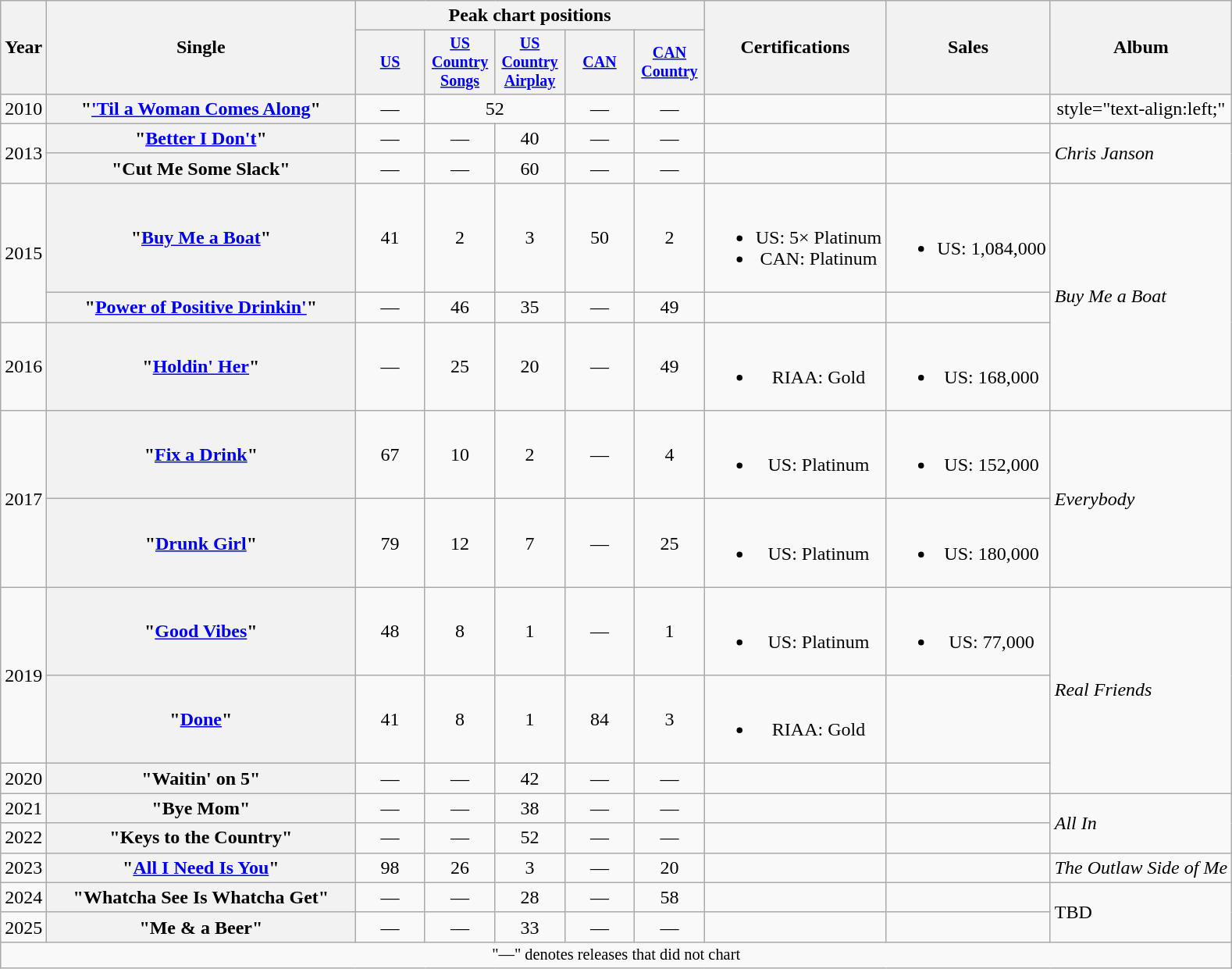<table class="wikitable plainrowheaders" style="text-align:center;">
<tr>
<th rowspan="2">Year</th>
<th rowspan="2" style="width:16em;">Single</th>
<th colspan="5">Peak chart positions</th>
<th rowspan="2">Certifications</th>
<th rowspan="2">Sales</th>
<th rowspan="2">Album</th>
</tr>
<tr style="font-size:smaller;">
<th style="width:4em;"><a href='#'>US</a><br></th>
<th style="width:4em;"><a href='#'>US Country Songs</a><br></th>
<th style="width:4em;"><a href='#'>US Country Airplay</a><br></th>
<th style="width:4em;"><a href='#'>CAN</a><br></th>
<th style="width:4em;"><a href='#'>CAN Country</a><br></th>
</tr>
<tr>
<td>2010</td>
<th scope="row">"<a href='#'>'Til a Woman Comes Along</a>"</th>
<td>—</td>
<td colspan="2">52</td>
<td>—</td>
<td>—</td>
<td></td>
<td></td>
<td>style="text-align:left;" </td>
</tr>
<tr>
<td rowspan="2">2013</td>
<th scope="row">"<a href='#'>Better I Don't</a>"</th>
<td>—</td>
<td>—</td>
<td>40</td>
<td>—</td>
<td>—</td>
<td></td>
<td></td>
<td style="text-align:left;" rowspan="2"><em>Chris Janson</em></td>
</tr>
<tr>
<th scope="row">"Cut Me Some Slack"</th>
<td>—</td>
<td>—</td>
<td>60</td>
<td>—</td>
<td>—</td>
<td></td>
<td></td>
</tr>
<tr>
<td rowspan="2">2015</td>
<th scope="row">"<a href='#'>Buy Me a Boat</a>"</th>
<td>41</td>
<td>2</td>
<td>3</td>
<td>50</td>
<td>2</td>
<td><br><ul><li>US: 5× Platinum</li><li>CAN: Platinum</li></ul></td>
<td><br><ul><li>US: 1,084,000</li></ul></td>
<td style="text-align:left;" rowspan="3"><em>Buy Me a Boat</em></td>
</tr>
<tr>
<th scope="row">"<a href='#'>Power of Positive Drinkin'</a>"</th>
<td>—</td>
<td>46</td>
<td>35</td>
<td>—</td>
<td>49</td>
<td></td>
<td></td>
</tr>
<tr>
<td>2016</td>
<th scope="row">"<a href='#'>Holdin' Her</a>"</th>
<td>—</td>
<td>25</td>
<td>20</td>
<td>—</td>
<td>49</td>
<td><br><ul><li>RIAA: Gold</li></ul></td>
<td><br><ul><li>US: 168,000</li></ul></td>
</tr>
<tr>
<td rowspan="2">2017</td>
<th scope="row">"<a href='#'>Fix a Drink</a>"</th>
<td>67</td>
<td>10</td>
<td>2</td>
<td>—</td>
<td>4</td>
<td><br><ul><li>US: Platinum</li></ul></td>
<td><br><ul><li>US: 152,000</li></ul></td>
<td style="text-align:left;" rowspan="2"><em>Everybody</em></td>
</tr>
<tr>
<th scope="row">"<a href='#'>Drunk Girl</a>"</th>
<td>79</td>
<td>12</td>
<td>7</td>
<td>—</td>
<td>25</td>
<td><br><ul><li>US: Platinum</li></ul></td>
<td><br><ul><li>US: 180,000</li></ul></td>
</tr>
<tr>
<td rowspan="2">2019</td>
<th scope="row">"<a href='#'>Good Vibes</a>"</th>
<td>48</td>
<td>8</td>
<td>1</td>
<td>—</td>
<td>1</td>
<td><br><ul><li>US: Platinum</li></ul></td>
<td><br><ul><li>US: 77,000</li></ul></td>
<td style="text-align:left;" rowspan="3"><em>Real Friends</em></td>
</tr>
<tr>
<th scope="row">"<a href='#'>Done</a>"</th>
<td>41</td>
<td>8</td>
<td>1</td>
<td>84</td>
<td>3</td>
<td><br><ul><li>RIAA: Gold</li></ul></td>
<td></td>
</tr>
<tr>
<td>2020</td>
<th scope="row">"Waitin' on 5"</th>
<td>—</td>
<td>—</td>
<td>42</td>
<td>—</td>
<td>—</td>
<td></td>
<td></td>
</tr>
<tr>
<td>2021</td>
<th scope="row">"Bye Mom"</th>
<td>—</td>
<td>—</td>
<td>38</td>
<td>—</td>
<td>—</td>
<td></td>
<td></td>
<td style="text-align:left;" rowspan="2"><em>All In</em></td>
</tr>
<tr>
<td>2022</td>
<th scope="row">"Keys to the Country"</th>
<td>—</td>
<td>—</td>
<td>52</td>
<td>—</td>
<td>—</td>
<td></td>
<td></td>
</tr>
<tr>
<td>2023</td>
<th scope="row">"<a href='#'>All I Need Is You</a>"</th>
<td>98</td>
<td>26</td>
<td>3</td>
<td>—</td>
<td>20</td>
<td></td>
<td></td>
<td style="text-align:left;"><em>The Outlaw Side of Me</em></td>
</tr>
<tr>
<td>2024</td>
<th scope="row">"Whatcha See Is Whatcha Get"</th>
<td>—</td>
<td>—</td>
<td>28</td>
<td>—</td>
<td>58</td>
<td></td>
<td></td>
<td rowspan="2" style="text-align:left;">TBD</td>
</tr>
<tr>
<td>2025</td>
<th scope="row">"Me & a Beer"</th>
<td>—</td>
<td>—</td>
<td>33</td>
<td>—</td>
<td>—</td>
<td></td>
<td></td>
</tr>
<tr>
<td colspan="10" style="font-size:85%">"—" denotes releases that did not chart</td>
</tr>
</table>
